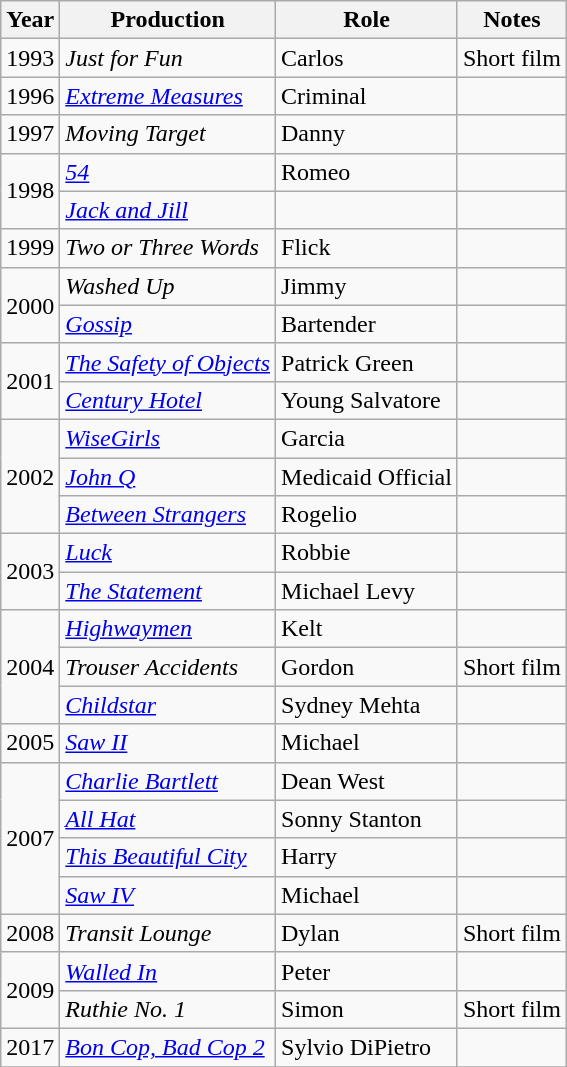<table class="wikitable sortable">
<tr>
<th>Year</th>
<th>Production</th>
<th>Role</th>
<th class="unsortable">Notes</th>
</tr>
<tr>
<td>1993</td>
<td><em>Just for Fun</em></td>
<td>Carlos</td>
<td>Short film</td>
</tr>
<tr>
<td>1996</td>
<td><em><a href='#'>Extreme Measures</a></em></td>
<td>Criminal</td>
<td></td>
</tr>
<tr>
<td>1997</td>
<td><em>Moving Target</em></td>
<td>Danny</td>
<td></td>
</tr>
<tr>
<td rowspan=2>1998</td>
<td><em><a href='#'>54</a></em></td>
<td>Romeo</td>
<td></td>
</tr>
<tr>
<td><em><a href='#'>Jack and Jill</a></em></td>
<td></td>
<td></td>
</tr>
<tr>
<td>1999</td>
<td><em>Two or Three Words</em></td>
<td>Flick</td>
<td></td>
</tr>
<tr>
<td rowspan=2>2000</td>
<td><em>Washed Up</em></td>
<td>Jimmy</td>
<td></td>
</tr>
<tr>
<td><em><a href='#'>Gossip</a></em></td>
<td>Bartender</td>
<td></td>
</tr>
<tr>
<td rowspan=2>2001</td>
<td data-sort-value="Safety of Objects, The"><em><a href='#'>The Safety of Objects</a></em></td>
<td>Patrick Green</td>
<td></td>
</tr>
<tr>
<td><em><a href='#'>Century Hotel</a></em></td>
<td>Young Salvatore</td>
<td></td>
</tr>
<tr>
<td rowspan=3>2002</td>
<td><em><a href='#'>WiseGirls</a></em></td>
<td>Garcia</td>
<td></td>
</tr>
<tr>
<td><em><a href='#'>John Q</a></em></td>
<td>Medicaid Official</td>
<td></td>
</tr>
<tr>
<td><em><a href='#'>Between Strangers</a></em></td>
<td>Rogelio</td>
<td></td>
</tr>
<tr>
<td rowspan=2>2003</td>
<td><em><a href='#'>Luck</a></em></td>
<td>Robbie</td>
<td></td>
</tr>
<tr>
<td data-sort-value="Statement, The"><em><a href='#'>The Statement</a></em></td>
<td>Michael Levy</td>
<td></td>
</tr>
<tr>
<td rowspan=3>2004</td>
<td><em><a href='#'>Highwaymen</a></em></td>
<td>Kelt</td>
<td></td>
</tr>
<tr>
<td><em>Trouser Accidents</em></td>
<td>Gordon</td>
<td>Short film</td>
</tr>
<tr>
<td><em><a href='#'>Childstar</a></em></td>
<td>Sydney Mehta</td>
<td></td>
</tr>
<tr>
<td>2005</td>
<td><em><a href='#'>Saw II</a></em></td>
<td>Michael</td>
<td></td>
</tr>
<tr>
<td rowspan=4>2007</td>
<td><em><a href='#'>Charlie Bartlett</a></em></td>
<td>Dean West</td>
<td></td>
</tr>
<tr>
<td><em><a href='#'>All Hat</a></em></td>
<td>Sonny Stanton</td>
<td></td>
</tr>
<tr>
<td><em><a href='#'>This Beautiful City</a></em></td>
<td>Harry</td>
<td></td>
</tr>
<tr>
<td><em><a href='#'>Saw IV</a></em></td>
<td>Michael</td>
<td></td>
</tr>
<tr>
<td>2008</td>
<td><em>Transit Lounge</em></td>
<td>Dylan</td>
<td>Short film</td>
</tr>
<tr>
<td rowspan=2>2009</td>
<td><em><a href='#'>Walled In</a></em></td>
<td>Peter</td>
<td></td>
</tr>
<tr>
<td><em>Ruthie No. 1</em></td>
<td>Simon</td>
<td>Short film</td>
</tr>
<tr>
<td>2017</td>
<td><em><a href='#'>Bon Cop, Bad Cop 2</a></em></td>
<td>Sylvio DiPietro</td>
<td></td>
</tr>
<tr>
</tr>
</table>
